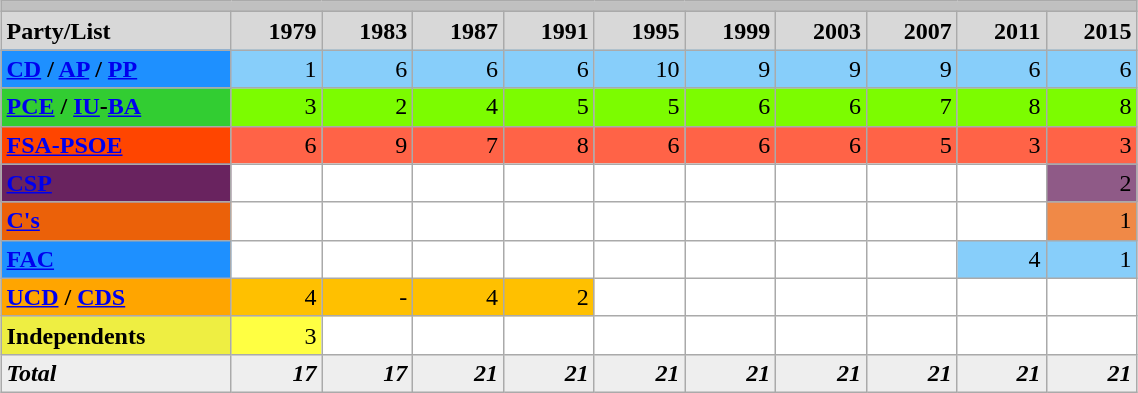<table class="wikitable" style="margin:0 auto">
<tr>
<td colspan="11" width="750px" bgcolor="#C0C0C0"></td>
</tr>
<tr bgcolor="#D8D8D8">
<td><strong>Party/List</strong></td>
<td align="right"><strong>1979</strong></td>
<td align="right"><strong>1983</strong></td>
<td align="right"><strong>1987</strong></td>
<td align="right"><strong>1991</strong></td>
<td align="right"><strong>1995</strong></td>
<td align="right"><strong>1999</strong></td>
<td align="right"><strong>2003</strong></td>
<td align="right"><strong>2007</strong></td>
<td align="right"><strong>2011</strong></td>
<td align="right"><strong>2015</strong></td>
</tr>
<tr>
<td bgcolor="#1E90FF"><strong><a href='#'>CD</a> / <a href='#'>AP</a> / <a href='#'>PP</a></strong></td>
<td bgcolor="#87CEFA" align="right">1</td>
<td bgcolor="#87CEFA" align="right">6</td>
<td bgcolor="#87CEFA" align="right">6</td>
<td bgcolor="#87CEFA" align="right">6</td>
<td bgcolor="#87CEFA" align="right">10</td>
<td bgcolor="#87CEFA" align="right">9</td>
<td bgcolor="#87CEFA" align="right">9</td>
<td bgcolor="#87CEFA" align="right">9</td>
<td bgcolor="#87CEFA" align="right">6</td>
<td bgcolor="#87CEFA" align="right">6</td>
</tr>
<tr>
<td bgcolor="#32CD32"><strong><a href='#'>PCE</a> / <a href='#'>IU</a>-<a href='#'>BA</a></strong></td>
<td bgcolor="#7CFC00" align="right">3</td>
<td bgcolor="#7CFC00" align="right">2</td>
<td bgcolor="#7CFC00" align="right">4</td>
<td bgcolor="#7CFC00" align="right">5</td>
<td bgcolor="#7CFC00" align="right">5</td>
<td bgcolor="#7CFC00" align="right">6</td>
<td bgcolor="#7CFC00" align="right">6</td>
<td bgcolor="#7CFC00" align="right">7</td>
<td bgcolor="#7CFC00" align="right">8</td>
<td bgcolor="#7CFC00" align="right">8</td>
</tr>
<tr>
<td bgcolor="#FF4500"><strong><a href='#'>FSA-PSOE</a></strong></td>
<td bgcolor="#FF6347" align="right">6</td>
<td bgcolor="#FF6347" align="right">9</td>
<td bgcolor="#FF6347" align="right">7</td>
<td bgcolor="#FF6347" align="right">8</td>
<td bgcolor="#FF6347" align="right">6</td>
<td bgcolor="#FF6347" align="right">6</td>
<td bgcolor="#FF6347" align="right">6</td>
<td bgcolor="#FF6347" align="right">5</td>
<td bgcolor="#FF6347" align="right">3</td>
<td bgcolor="#FF6347" align="right">3</td>
</tr>
<tr>
<td bgcolor="#69235F"><strong><a href='#'>CSP</a></strong></td>
<td bgcolor="#FFFFFF" align="right"></td>
<td bgcolor="#FFFFFF" align="right"></td>
<td bgcolor="#FFFFFF" align="right"></td>
<td bgcolor="#FFFFFF" align="right"></td>
<td bgcolor="#FFFFFF" align="right"></td>
<td bgcolor="#FFFFFF" align="right"></td>
<td bgcolor="#FFFFFF" align="right"></td>
<td bgcolor="#FFFFFF" align="right"></td>
<td bgcolor="#FFFFFF" align="right"></td>
<td bgcolor="#8F5A87" align="right">2</td>
</tr>
<tr>
<td bgcolor="#EB6109"><strong><a href='#'>C's</a></strong></td>
<td bgcolor="#FFFFFF" align="right"></td>
<td bgcolor="#FFFFFF" align="right"></td>
<td bgcolor="#FFFFFF" align="right"></td>
<td bgcolor="#FFFFFF" align="right"></td>
<td bgcolor="#FFFFFF" align="right"></td>
<td bgcolor="#FFFFFF" align="right"></td>
<td bgcolor="#FFFFFF" align="right"></td>
<td bgcolor="#FFFFFF" align="right"></td>
<td bgcolor="#FFFFFF" align="right"></td>
<td bgcolor="#F08947" align="right">1</td>
</tr>
<tr>
<td bgcolor="#1E90FF"><strong><a href='#'>FAC</a></strong></td>
<td bgcolor="#FFFFff"  align="right"></td>
<td bgcolor="#FFFFff"  align="right"></td>
<td bgcolor="#FFFFff"  align="right"></td>
<td bgcolor="#FFFFff"  align="right"></td>
<td bgcolor="#FFFFff"  align="right"></td>
<td bgcolor="#FFFFff"  align="right"></td>
<td bgcolor="#FFFFff"  align="right"></td>
<td bgcolor="#FFFFff"  align="right"></td>
<td bgcolor="#87CEFA"  align="right">4</td>
<td bgcolor="#87CEFA"  align="right">1</td>
</tr>
<tr>
<td bgcolor="#FFA500"><strong><a href='#'>UCD</a> / <a href='#'>CDS</a></strong></td>
<td bgcolor="#ffC000" align="right">4</td>
<td bgcolor="#ffC000" align="right">-</td>
<td bgcolor="#ffC000" align="right">4</td>
<td bgcolor="#ffC000" align="right">2</td>
<td bgcolor="#ffffff" align="right"></td>
<td bgcolor="#ffffff" align="right"></td>
<td bgcolor="#ffffff" align="right"></td>
<td bgcolor="#ffffff" align="right"></td>
<td bgcolor="#ffffff" align="right"></td>
<td bgcolor="#ffffff" align="right"></td>
</tr>
<tr>
<td bgcolor="#EEEE42"><strong>Independents</strong></td>
<td bgcolor="#FFFF42"  align="right">3</td>
<td bgcolor="#FFFFff"  align="right"></td>
<td bgcolor="#FFFFff"  align="right"></td>
<td bgcolor="#FFFFff"  align="right"></td>
<td bgcolor="#FFFFff"  align="right"></td>
<td bgcolor="#FFFFff"  align="right"></td>
<td bgcolor="#FFFFff"  align="right"></td>
<td bgcolor="#FFFFff"  align="right"></td>
<td bgcolor="#FFFFff"  align="right"></td>
<td bgcolor="#ffffff" align="right"></td>
</tr>
<tr bgcolor="#EEEEEE">
<td><strong><em>Total</em></strong></td>
<td align="right"><strong><em>17</em></strong></td>
<td align="right"><strong><em>17</em></strong></td>
<td align="right"><strong><em>21</em></strong></td>
<td align="right"><strong><em>21</em></strong></td>
<td align="right"><strong><em>21</em></strong></td>
<td align="right"><strong><em>21</em></strong></td>
<td align="right"><strong><em>21</em></strong></td>
<td align="right"><strong><em>21</em></strong></td>
<td align="right"><strong><em>21</em></strong></td>
<td align="right"><strong><em>21</em></strong></td>
</tr>
</table>
